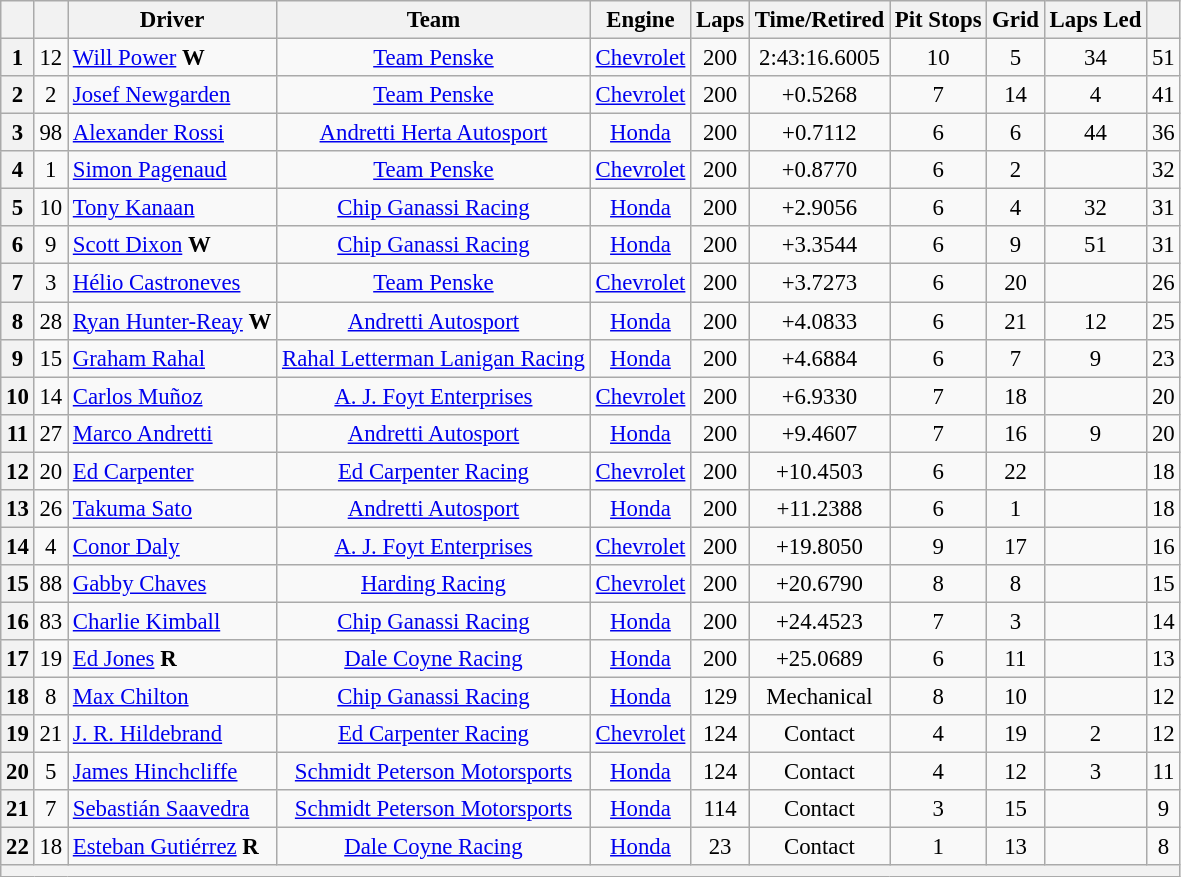<table class="wikitable" style="text-align:center; font-size: 95%;">
<tr>
<th></th>
<th></th>
<th>Driver</th>
<th>Team</th>
<th>Engine</th>
<th>Laps</th>
<th>Time/Retired</th>
<th>Pit Stops</th>
<th>Grid</th>
<th>Laps Led</th>
<th></th>
</tr>
<tr>
<th>1</th>
<td>12</td>
<td align="left"> <a href='#'>Will Power</a> <strong><span>W</span></strong></td>
<td><a href='#'>Team Penske</a></td>
<td><a href='#'>Chevrolet</a></td>
<td>200</td>
<td>2:43:16.6005</td>
<td>10</td>
<td>5</td>
<td>34</td>
<td>51</td>
</tr>
<tr>
<th>2</th>
<td>2</td>
<td align="left"> <a href='#'>Josef Newgarden</a></td>
<td><a href='#'>Team Penske</a></td>
<td><a href='#'>Chevrolet</a></td>
<td>200</td>
<td>+0.5268</td>
<td>7</td>
<td>14</td>
<td>4</td>
<td>41</td>
</tr>
<tr>
<th>3</th>
<td>98</td>
<td align="left"> <a href='#'>Alexander Rossi</a></td>
<td><a href='#'>Andretti Herta Autosport</a></td>
<td><a href='#'>Honda</a></td>
<td>200</td>
<td>+0.7112</td>
<td>6</td>
<td>6</td>
<td>44</td>
<td>36</td>
</tr>
<tr>
<th>4</th>
<td>1</td>
<td align="left"> <a href='#'>Simon Pagenaud</a></td>
<td><a href='#'>Team Penske</a></td>
<td><a href='#'>Chevrolet</a></td>
<td>200</td>
<td>+0.8770</td>
<td>6</td>
<td>2</td>
<td></td>
<td>32</td>
</tr>
<tr>
<th>5</th>
<td>10</td>
<td align="left"> <a href='#'>Tony Kanaan</a></td>
<td><a href='#'>Chip Ganassi Racing</a></td>
<td><a href='#'>Honda</a></td>
<td>200</td>
<td>+2.9056</td>
<td>6</td>
<td>4</td>
<td>32</td>
<td>31</td>
</tr>
<tr>
<th>6</th>
<td>9</td>
<td align="left"> <a href='#'>Scott Dixon</a> <strong><span>W</span></strong></td>
<td><a href='#'>Chip Ganassi Racing</a></td>
<td><a href='#'>Honda</a></td>
<td>200</td>
<td>+3.3544</td>
<td>6</td>
<td>9</td>
<td>51</td>
<td>31</td>
</tr>
<tr>
<th>7</th>
<td>3</td>
<td align="left"> <a href='#'>Hélio Castroneves</a></td>
<td><a href='#'>Team Penske</a></td>
<td><a href='#'>Chevrolet</a></td>
<td>200</td>
<td>+3.7273</td>
<td>6</td>
<td>20</td>
<td></td>
<td>26</td>
</tr>
<tr>
<th>8</th>
<td>28</td>
<td align="left"> <a href='#'>Ryan Hunter-Reay</a> <strong><span>W</span></strong></td>
<td><a href='#'>Andretti Autosport</a></td>
<td><a href='#'>Honda</a></td>
<td>200</td>
<td>+4.0833</td>
<td>6</td>
<td>21</td>
<td>12</td>
<td>25</td>
</tr>
<tr>
<th>9</th>
<td>15</td>
<td align="left"> <a href='#'>Graham Rahal</a></td>
<td><a href='#'>Rahal Letterman Lanigan Racing</a></td>
<td><a href='#'>Honda</a></td>
<td>200</td>
<td>+4.6884</td>
<td>6</td>
<td>7</td>
<td>9</td>
<td>23</td>
</tr>
<tr>
<th>10</th>
<td>14</td>
<td align="left"> <a href='#'>Carlos Muñoz</a></td>
<td><a href='#'>A. J. Foyt Enterprises</a></td>
<td><a href='#'>Chevrolet</a></td>
<td>200</td>
<td>+6.9330</td>
<td>7</td>
<td>18</td>
<td></td>
<td>20</td>
</tr>
<tr>
<th>11</th>
<td>27</td>
<td align="left"> <a href='#'>Marco Andretti</a></td>
<td><a href='#'>Andretti Autosport</a></td>
<td><a href='#'>Honda</a></td>
<td>200</td>
<td>+9.4607</td>
<td>7</td>
<td>16</td>
<td>9</td>
<td>20</td>
</tr>
<tr>
<th>12</th>
<td>20</td>
<td align="left"> <a href='#'>Ed Carpenter</a></td>
<td><a href='#'>Ed Carpenter Racing</a></td>
<td><a href='#'>Chevrolet</a></td>
<td>200</td>
<td>+10.4503</td>
<td>6</td>
<td>22</td>
<td></td>
<td>18</td>
</tr>
<tr>
<th>13</th>
<td>26</td>
<td align="left"> <a href='#'>Takuma Sato</a></td>
<td><a href='#'>Andretti Autosport</a></td>
<td><a href='#'>Honda</a></td>
<td>200</td>
<td>+11.2388</td>
<td>6</td>
<td>1</td>
<td></td>
<td>18</td>
</tr>
<tr>
<th>14</th>
<td>4</td>
<td align="left"> <a href='#'>Conor Daly</a></td>
<td><a href='#'>A. J. Foyt Enterprises</a></td>
<td><a href='#'>Chevrolet</a></td>
<td>200</td>
<td>+19.8050</td>
<td>9</td>
<td>17</td>
<td></td>
<td>16</td>
</tr>
<tr>
<th>15</th>
<td>88</td>
<td align="left"> <a href='#'>Gabby Chaves</a></td>
<td><a href='#'>Harding Racing</a></td>
<td><a href='#'>Chevrolet</a></td>
<td>200</td>
<td>+20.6790</td>
<td>8</td>
<td>8</td>
<td></td>
<td>15</td>
</tr>
<tr>
<th>16</th>
<td>83</td>
<td align="left"> <a href='#'>Charlie Kimball</a></td>
<td><a href='#'>Chip Ganassi Racing</a></td>
<td><a href='#'>Honda</a></td>
<td>200</td>
<td>+24.4523</td>
<td>7</td>
<td>3</td>
<td></td>
<td>14</td>
</tr>
<tr>
<th>17</th>
<td>19</td>
<td align="left"> <a href='#'>Ed Jones</a> <strong><span>R</span></strong></td>
<td><a href='#'>Dale Coyne Racing</a></td>
<td><a href='#'>Honda</a></td>
<td>200</td>
<td>+25.0689</td>
<td>6</td>
<td>11</td>
<td></td>
<td>13</td>
</tr>
<tr>
<th>18</th>
<td>8</td>
<td align="left"> <a href='#'>Max Chilton</a></td>
<td><a href='#'>Chip Ganassi Racing</a></td>
<td><a href='#'>Honda</a></td>
<td>129</td>
<td>Mechanical</td>
<td>8</td>
<td>10</td>
<td></td>
<td>12</td>
</tr>
<tr>
<th>19</th>
<td>21</td>
<td align="left"> <a href='#'>J. R. Hildebrand</a></td>
<td><a href='#'>Ed Carpenter Racing</a></td>
<td><a href='#'>Chevrolet</a></td>
<td>124</td>
<td>Contact</td>
<td>4</td>
<td>19</td>
<td>2</td>
<td>12</td>
</tr>
<tr>
<th>20</th>
<td>5</td>
<td align="left"> <a href='#'>James Hinchcliffe</a></td>
<td><a href='#'>Schmidt Peterson Motorsports</a></td>
<td><a href='#'>Honda</a></td>
<td>124</td>
<td>Contact</td>
<td>4</td>
<td>12</td>
<td>3</td>
<td>11</td>
</tr>
<tr>
<th>21</th>
<td>7</td>
<td align="left"> <a href='#'>Sebastián Saavedra</a></td>
<td><a href='#'>Schmidt Peterson Motorsports</a></td>
<td><a href='#'>Honda</a></td>
<td>114</td>
<td>Contact</td>
<td>3</td>
<td>15</td>
<td></td>
<td>9</td>
</tr>
<tr>
<th>22</th>
<td>18</td>
<td align="left"> <a href='#'>Esteban Gutiérrez</a> <strong><span>R</span></strong></td>
<td><a href='#'>Dale Coyne Racing</a></td>
<td><a href='#'>Honda</a></td>
<td>23</td>
<td>Contact</td>
<td>1</td>
<td>13</td>
<td></td>
<td>8</td>
</tr>
<tr>
<th colspan=11></th>
</tr>
</table>
